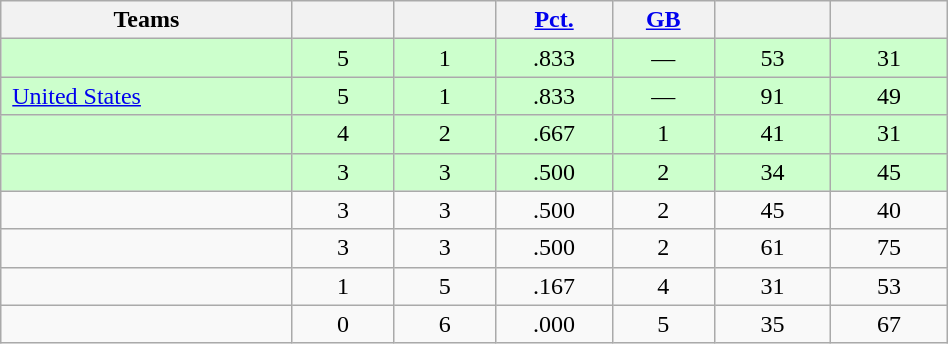<table class="wikitable" width="50%" style="text-align:center;">
<tr>
<th width="20%">Teams</th>
<th width="7%"></th>
<th width="7%"></th>
<th width="8%"><a href='#'>Pct.</a></th>
<th width="7%"><a href='#'>GB</a></th>
<th width="8%"></th>
<th width="8%"></th>
</tr>
<tr bgcolor="ccffcc">
<td align=left></td>
<td>5</td>
<td>1</td>
<td>.833</td>
<td>—</td>
<td>53</td>
<td>31</td>
</tr>
<tr bgcolor="ccffcc">
<td align=left> <a href='#'>United States</a></td>
<td>5</td>
<td>1</td>
<td>.833</td>
<td>—</td>
<td>91</td>
<td>49</td>
</tr>
<tr bgcolor="ccffcc">
<td align=left></td>
<td>4</td>
<td>2</td>
<td>.667</td>
<td>1</td>
<td>41</td>
<td>31</td>
</tr>
<tr bgcolor="ccffcc">
<td align=left></td>
<td>3</td>
<td>3</td>
<td>.500</td>
<td>2</td>
<td>34</td>
<td>45</td>
</tr>
<tr>
<td align=left></td>
<td>3</td>
<td>3</td>
<td>.500</td>
<td>2</td>
<td>45</td>
<td>40</td>
</tr>
<tr>
<td align=left></td>
<td>3</td>
<td>3</td>
<td>.500</td>
<td>2</td>
<td>61</td>
<td>75</td>
</tr>
<tr>
<td align=left></td>
<td>1</td>
<td>5</td>
<td>.167</td>
<td>4</td>
<td>31</td>
<td>53</td>
</tr>
<tr>
<td align=left></td>
<td>0</td>
<td>6</td>
<td>.000</td>
<td>5</td>
<td>35</td>
<td>67</td>
</tr>
</table>
